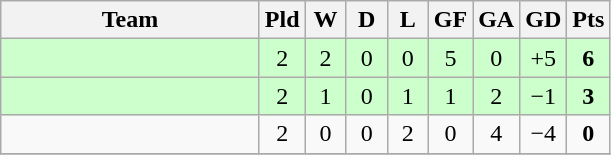<table class="wikitable" style="text-align:center;">
<tr>
<th width=165>Team</th>
<th width=20>Pld</th>
<th width=20>W</th>
<th width=20>D</th>
<th width=20>L</th>
<th width=20>GF</th>
<th width=20>GA</th>
<th width=20>GD</th>
<th width=20>Pts</th>
</tr>
<tr align=center bgcolor="ccffcc">
<td style="text-align:left;"></td>
<td>2</td>
<td>2</td>
<td>0</td>
<td>0</td>
<td>5</td>
<td>0</td>
<td>+5</td>
<td><strong>6</strong></td>
</tr>
<tr align=center bgcolor="ccffcc">
<td style="text-align:left;"></td>
<td>2</td>
<td>1</td>
<td>0</td>
<td>1</td>
<td>1</td>
<td>2</td>
<td>−1</td>
<td><strong>3</strong></td>
</tr>
<tr>
<td style="text-align:left;"></td>
<td>2</td>
<td>0</td>
<td>0</td>
<td>2</td>
<td>0</td>
<td>4</td>
<td>−4</td>
<td><strong>0</strong></td>
</tr>
<tr>
</tr>
</table>
